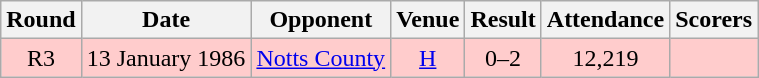<table class="wikitable" style="font-size:100%; text-align:center">
<tr>
<th>Round</th>
<th>Date</th>
<th>Opponent</th>
<th>Venue</th>
<th>Result</th>
<th>Attendance</th>
<th>Scorers</th>
</tr>
<tr style="background-color: #FFCCCC;">
<td>R3</td>
<td>13 January 1986</td>
<td><a href='#'>Notts County</a></td>
<td><a href='#'>H</a></td>
<td>0–2</td>
<td>12,219</td>
<td></td>
</tr>
</table>
